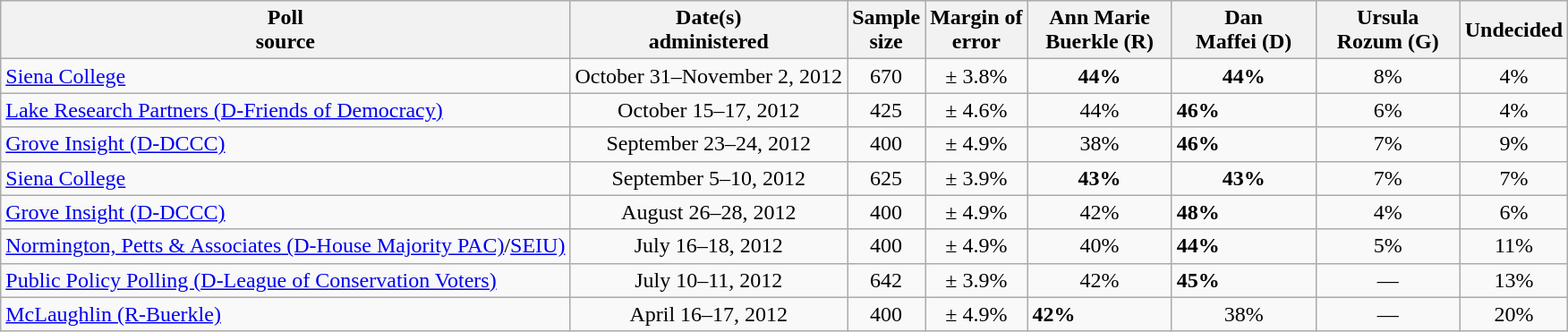<table class="wikitable">
<tr>
<th>Poll<br>source</th>
<th>Date(s)<br>administered</th>
<th>Sample<br>size</th>
<th>Margin of<br>error</th>
<th style="width:100px;">Ann Marie<br>Buerkle (R)</th>
<th style="width:100px;">Dan<br>Maffei (D)</th>
<th style="width:100px;">Ursula<br>Rozum (G)</th>
<th>Undecided</th>
</tr>
<tr>
<td><a href='#'>Siena College</a></td>
<td align=center>October 31–November 2, 2012</td>
<td align=center>670</td>
<td align=center>± 3.8%</td>
<td align=center><strong>44%</strong></td>
<td align=center><strong>44%</strong></td>
<td align=center>8%</td>
<td align=center>4%</td>
</tr>
<tr>
<td><a href='#'>Lake Research Partners (D-Friends of Democracy)</a></td>
<td align=center>October 15–17, 2012</td>
<td align=center>425</td>
<td align=center>± 4.6%</td>
<td align=center>44%</td>
<td><strong>46%</strong></td>
<td align=center>6%</td>
<td align=center>4%</td>
</tr>
<tr>
<td><a href='#'>Grove Insight (D-DCCC)</a></td>
<td align=center>September 23–24, 2012</td>
<td align=center>400</td>
<td align=center>± 4.9%</td>
<td align=center>38%</td>
<td><strong>46%</strong></td>
<td align=center>7%</td>
<td align=center>9%</td>
</tr>
<tr>
<td><a href='#'>Siena College</a></td>
<td align=center>September 5–10, 2012</td>
<td align=center>625</td>
<td align=center>± 3.9%</td>
<td align=center><strong>43%</strong></td>
<td align=center><strong>43%</strong></td>
<td align=center>7%</td>
<td align=center>7%</td>
</tr>
<tr>
<td><a href='#'>Grove Insight (D-DCCC)</a></td>
<td align=center>August 26–28, 2012</td>
<td align=center>400</td>
<td align=center>± 4.9%</td>
<td align=center>42%</td>
<td><strong>48%</strong></td>
<td align=center>4%</td>
<td align=center>6%</td>
</tr>
<tr>
<td><a href='#'>Normington, Petts & Associates (D-House Majority PAC)</a>/<a href='#'>SEIU)</a></td>
<td align=center>July 16–18, 2012</td>
<td align=center>400</td>
<td align=center>± 4.9%</td>
<td align=center>40%</td>
<td><strong>44%</strong></td>
<td align=center>5%</td>
<td align=center>11%</td>
</tr>
<tr>
<td><a href='#'>Public Policy Polling (D-League of Conservation Voters)</a></td>
<td align=center>July 10–11, 2012</td>
<td align=center>642</td>
<td align=center>± 3.9%</td>
<td align=center>42%</td>
<td><strong>45%</strong></td>
<td align=center>—</td>
<td align=center>13%</td>
</tr>
<tr>
<td><a href='#'>McLaughlin (R-Buerkle)</a></td>
<td align=center>April 16–17, 2012</td>
<td align=center>400</td>
<td align=center>± 4.9%</td>
<td><strong>42%</strong></td>
<td align=center>38%</td>
<td align=center>—</td>
<td align=center>20%</td>
</tr>
</table>
